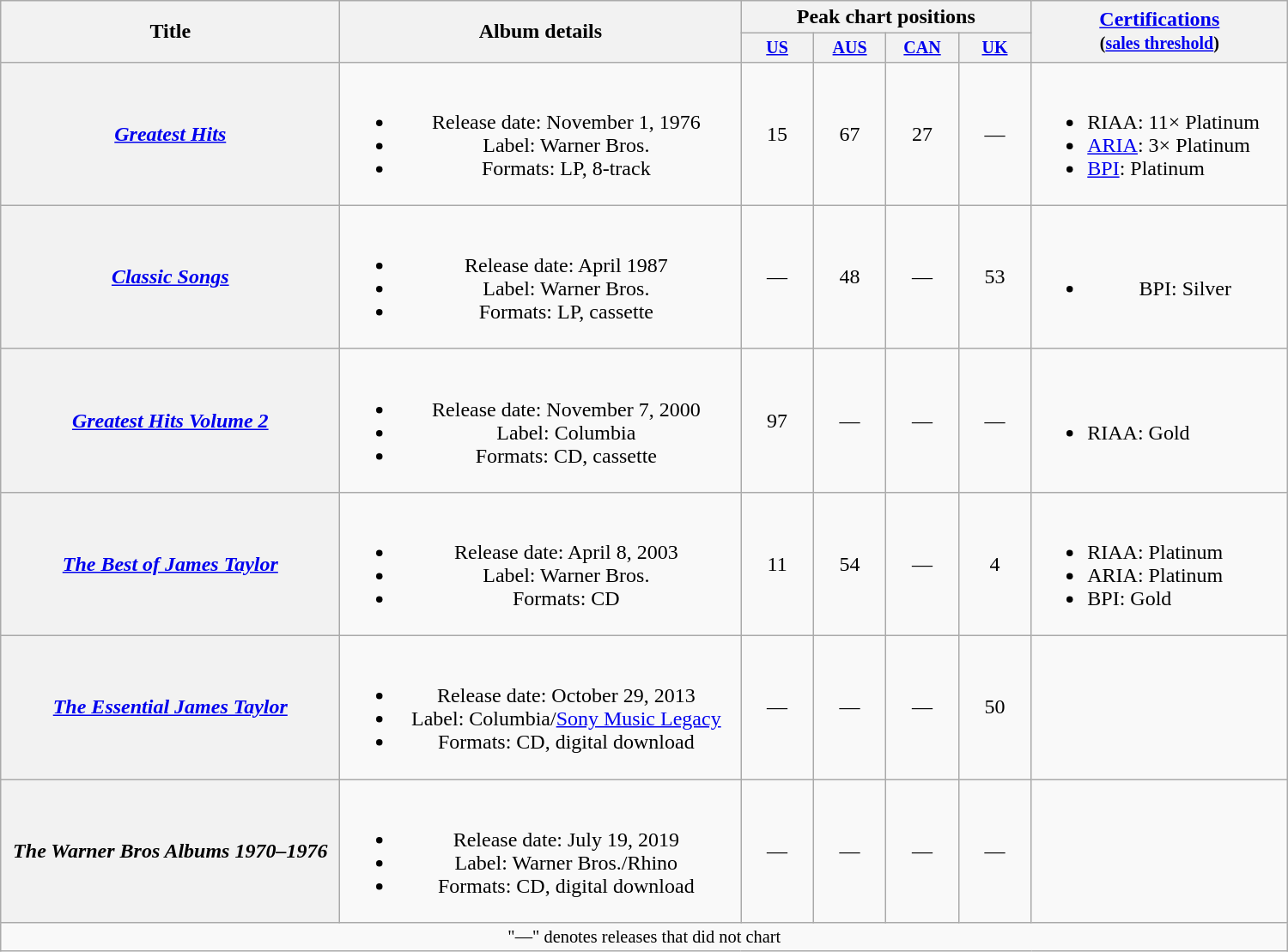<table class="wikitable plainrowheaders" style="text-align:center;">
<tr>
<th rowspan="2" style="width:16em;">Title</th>
<th rowspan="2" style="width:19em;">Album details</th>
<th colspan="4">Peak chart positions</th>
<th rowspan="2" style="width:12em;"><a href='#'>Certifications</a><br><small>(<a href='#'>sales threshold</a>)</small></th>
</tr>
<tr style="font-size:smaller;">
<th width="50"><a href='#'>US</a><br></th>
<th width="50"><a href='#'>AUS</a><br></th>
<th width="50"><a href='#'>CAN</a><br></th>
<th width="50"><a href='#'>UK</a><br></th>
</tr>
<tr>
<th scope="row"><em><a href='#'>Greatest Hits</a></em></th>
<td><br><ul><li>Release date: November 1, 1976</li><li>Label: Warner Bros.</li><li>Formats: LP, 8-track</li></ul></td>
<td>15</td>
<td>67</td>
<td>27</td>
<td>—</td>
<td align="left"><br><ul><li>RIAA: 11× Platinum</li><li><a href='#'>ARIA</a>: 3× Platinum</li><li><a href='#'>BPI</a>: Platinum</li></ul></td>
</tr>
<tr>
<th scope="row"><em><a href='#'>Classic Songs</a></em></th>
<td><br><ul><li>Release date: April 1987</li><li>Label: Warner Bros.</li><li>Formats: LP, cassette</li></ul></td>
<td>—</td>
<td>48</td>
<td>—</td>
<td>53</td>
<td><br><ul><li>BPI: Silver</li></ul></td>
</tr>
<tr>
<th scope="row"><em><a href='#'>Greatest Hits Volume 2</a></em></th>
<td><br><ul><li>Release date: November 7, 2000</li><li>Label: Columbia</li><li>Formats: CD, cassette</li></ul></td>
<td>97</td>
<td>—</td>
<td>—</td>
<td>—</td>
<td align="left"><br><ul><li>RIAA: Gold</li></ul></td>
</tr>
<tr>
<th scope="row"><em><a href='#'>The Best of James Taylor</a></em></th>
<td><br><ul><li>Release date: April 8, 2003</li><li>Label: Warner Bros.</li><li>Formats: CD</li></ul></td>
<td>11</td>
<td>54</td>
<td>—</td>
<td>4</td>
<td align="left"><br><ul><li>RIAA: Platinum</li><li>ARIA: Platinum</li><li>BPI: Gold</li></ul></td>
</tr>
<tr>
<th scope="row"><em><a href='#'>The Essential James Taylor</a></em></th>
<td><br><ul><li>Release date: October 29, 2013</li><li>Label: Columbia/<a href='#'>Sony Music Legacy</a></li><li>Formats: CD, digital download</li></ul></td>
<td>—</td>
<td>—</td>
<td>—</td>
<td>50</td>
<td align="left"></td>
</tr>
<tr>
<th scope="row"><em>The Warner Bros Albums 1970–1976</em></th>
<td><br><ul><li>Release date: July 19, 2019</li><li>Label: Warner Bros./Rhino</li><li>Formats: CD, digital download</li></ul></td>
<td>—</td>
<td>—</td>
<td>—</td>
<td>—</td>
<td align="left"></td>
</tr>
<tr>
<td colspan="10" style="font-size:85%">"—" denotes releases that did not chart</td>
</tr>
</table>
